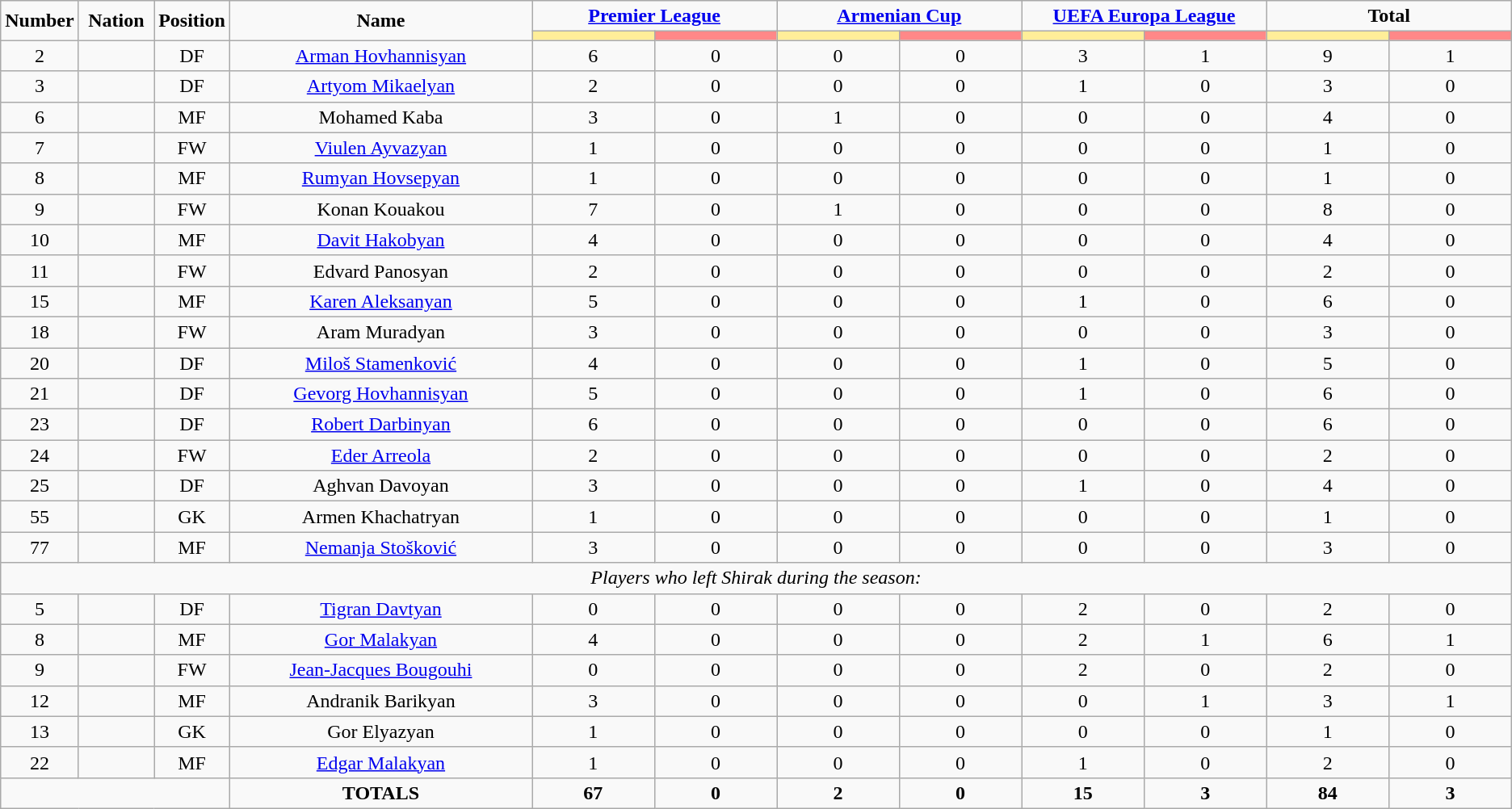<table class="wikitable" style="text-align:center;">
<tr>
<td rowspan="2"  style="width:5%; text-align:center;"><strong>Number</strong></td>
<td rowspan="2"  style="width:5%; text-align:center;"><strong>Nation</strong></td>
<td rowspan="2"  style="width:5%; text-align:center;"><strong>Position</strong></td>
<td rowspan="2"  style="width:20%; text-align:center;"><strong>Name</strong></td>
<td colspan="2" style="text-align:center;"><strong><a href='#'>Premier League</a></strong></td>
<td colspan="2" style="text-align:center;"><strong><a href='#'>Armenian Cup</a></strong></td>
<td colspan="2" style="text-align:center;"><strong><a href='#'>UEFA Europa League</a></strong></td>
<td colspan="2" style="text-align:center;"><strong>Total</strong></td>
</tr>
<tr>
<th style="width:60px; background:#fe9;"></th>
<th style="width:60px; background:#ff8888;"></th>
<th style="width:60px; background:#fe9;"></th>
<th style="width:60px; background:#ff8888;"></th>
<th style="width:60px; background:#fe9;"></th>
<th style="width:60px; background:#ff8888;"></th>
<th style="width:60px; background:#fe9;"></th>
<th style="width:60px; background:#ff8888;"></th>
</tr>
<tr>
<td>2</td>
<td></td>
<td>DF</td>
<td><a href='#'>Arman Hovhannisyan</a></td>
<td>6</td>
<td>0</td>
<td>0</td>
<td>0</td>
<td>3</td>
<td>1</td>
<td>9</td>
<td>1</td>
</tr>
<tr>
<td>3</td>
<td></td>
<td>DF</td>
<td><a href='#'>Artyom Mikaelyan</a></td>
<td>2</td>
<td>0</td>
<td>0</td>
<td>0</td>
<td>1</td>
<td>0</td>
<td>3</td>
<td>0</td>
</tr>
<tr>
<td>6</td>
<td></td>
<td>MF</td>
<td>Mohamed Kaba</td>
<td>3</td>
<td>0</td>
<td>1</td>
<td>0</td>
<td>0</td>
<td>0</td>
<td>4</td>
<td>0</td>
</tr>
<tr>
<td>7</td>
<td></td>
<td>FW</td>
<td><a href='#'>Viulen Ayvazyan</a></td>
<td>1</td>
<td>0</td>
<td>0</td>
<td>0</td>
<td>0</td>
<td>0</td>
<td>1</td>
<td>0</td>
</tr>
<tr>
<td>8</td>
<td></td>
<td>MF</td>
<td><a href='#'>Rumyan Hovsepyan</a></td>
<td>1</td>
<td>0</td>
<td>0</td>
<td>0</td>
<td>0</td>
<td>0</td>
<td>1</td>
<td>0</td>
</tr>
<tr>
<td>9</td>
<td></td>
<td>FW</td>
<td>Konan Kouakou</td>
<td>7</td>
<td>0</td>
<td>1</td>
<td>0</td>
<td>0</td>
<td>0</td>
<td>8</td>
<td>0</td>
</tr>
<tr>
<td>10</td>
<td></td>
<td>MF</td>
<td><a href='#'>Davit Hakobyan</a></td>
<td>4</td>
<td>0</td>
<td>0</td>
<td>0</td>
<td>0</td>
<td>0</td>
<td>4</td>
<td>0</td>
</tr>
<tr>
<td>11</td>
<td></td>
<td>FW</td>
<td>Edvard Panosyan</td>
<td>2</td>
<td>0</td>
<td>0</td>
<td>0</td>
<td>0</td>
<td>0</td>
<td>2</td>
<td>0</td>
</tr>
<tr>
<td>15</td>
<td></td>
<td>MF</td>
<td><a href='#'>Karen Aleksanyan</a></td>
<td>5</td>
<td>0</td>
<td>0</td>
<td>0</td>
<td>1</td>
<td>0</td>
<td>6</td>
<td>0</td>
</tr>
<tr>
<td>18</td>
<td></td>
<td>FW</td>
<td>Aram Muradyan</td>
<td>3</td>
<td>0</td>
<td>0</td>
<td>0</td>
<td>0</td>
<td>0</td>
<td>3</td>
<td>0</td>
</tr>
<tr>
<td>20</td>
<td></td>
<td>DF</td>
<td><a href='#'>Miloš Stamenković</a></td>
<td>4</td>
<td>0</td>
<td>0</td>
<td>0</td>
<td>1</td>
<td>0</td>
<td>5</td>
<td>0</td>
</tr>
<tr>
<td>21</td>
<td></td>
<td>DF</td>
<td><a href='#'>Gevorg Hovhannisyan</a></td>
<td>5</td>
<td>0</td>
<td>0</td>
<td>0</td>
<td>1</td>
<td>0</td>
<td>6</td>
<td>0</td>
</tr>
<tr>
<td>23</td>
<td></td>
<td>DF</td>
<td><a href='#'>Robert Darbinyan</a></td>
<td>6</td>
<td>0</td>
<td>0</td>
<td>0</td>
<td>0</td>
<td>0</td>
<td>6</td>
<td>0</td>
</tr>
<tr>
<td>24</td>
<td></td>
<td>FW</td>
<td><a href='#'>Eder Arreola</a></td>
<td>2</td>
<td>0</td>
<td>0</td>
<td>0</td>
<td>0</td>
<td>0</td>
<td>2</td>
<td>0</td>
</tr>
<tr>
<td>25</td>
<td></td>
<td>DF</td>
<td>Aghvan Davoyan</td>
<td>3</td>
<td>0</td>
<td>0</td>
<td>0</td>
<td>1</td>
<td>0</td>
<td>4</td>
<td>0</td>
</tr>
<tr>
<td>55</td>
<td></td>
<td>GK</td>
<td>Armen Khachatryan</td>
<td>1</td>
<td>0</td>
<td>0</td>
<td>0</td>
<td>0</td>
<td>0</td>
<td>1</td>
<td>0</td>
</tr>
<tr>
<td>77</td>
<td></td>
<td>MF</td>
<td><a href='#'>Nemanja Stošković</a></td>
<td>3</td>
<td>0</td>
<td>0</td>
<td>0</td>
<td>0</td>
<td>0</td>
<td>3</td>
<td>0</td>
</tr>
<tr>
<td colspan="14"><em>Players who left Shirak during the season:</em></td>
</tr>
<tr>
<td>5</td>
<td></td>
<td>DF</td>
<td><a href='#'>Tigran Davtyan</a></td>
<td>0</td>
<td>0</td>
<td>0</td>
<td>0</td>
<td>2</td>
<td>0</td>
<td>2</td>
<td>0</td>
</tr>
<tr>
<td>8</td>
<td></td>
<td>MF</td>
<td><a href='#'>Gor Malakyan</a></td>
<td>4</td>
<td>0</td>
<td>0</td>
<td>0</td>
<td>2</td>
<td>1</td>
<td>6</td>
<td>1</td>
</tr>
<tr>
<td>9</td>
<td></td>
<td>FW</td>
<td><a href='#'>Jean-Jacques Bougouhi</a></td>
<td>0</td>
<td>0</td>
<td>0</td>
<td>0</td>
<td>2</td>
<td>0</td>
<td>2</td>
<td>0</td>
</tr>
<tr>
<td>12</td>
<td></td>
<td>MF</td>
<td>Andranik Barikyan</td>
<td>3</td>
<td>0</td>
<td>0</td>
<td>0</td>
<td>0</td>
<td>1</td>
<td>3</td>
<td>1</td>
</tr>
<tr>
<td>13</td>
<td></td>
<td>GK</td>
<td>Gor Elyazyan</td>
<td>1</td>
<td>0</td>
<td>0</td>
<td>0</td>
<td>0</td>
<td>0</td>
<td>1</td>
<td>0</td>
</tr>
<tr>
<td>22</td>
<td></td>
<td>MF</td>
<td><a href='#'>Edgar Malakyan</a></td>
<td>1</td>
<td>0</td>
<td>0</td>
<td>0</td>
<td>1</td>
<td>0</td>
<td>2</td>
<td>0</td>
</tr>
<tr>
<td colspan="3"></td>
<td><strong>TOTALS</strong></td>
<td><strong>67</strong></td>
<td><strong>0</strong></td>
<td><strong>2</strong></td>
<td><strong>0</strong></td>
<td><strong>15</strong></td>
<td><strong>3</strong></td>
<td><strong>84</strong></td>
<td><strong>3</strong></td>
</tr>
</table>
